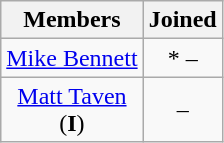<table class="wikitable sortable" style="text-align:center;">
<tr>
<th>Members</th>
<th>Joined</th>
</tr>
<tr>
<td><a href='#'>Mike Bennett</a></td>
<td>* – <br></td>
</tr>
<tr>
<td><a href='#'>Matt Taven</a><br>(<strong>I</strong>) </td>
<td> – <br></td>
</tr>
</table>
